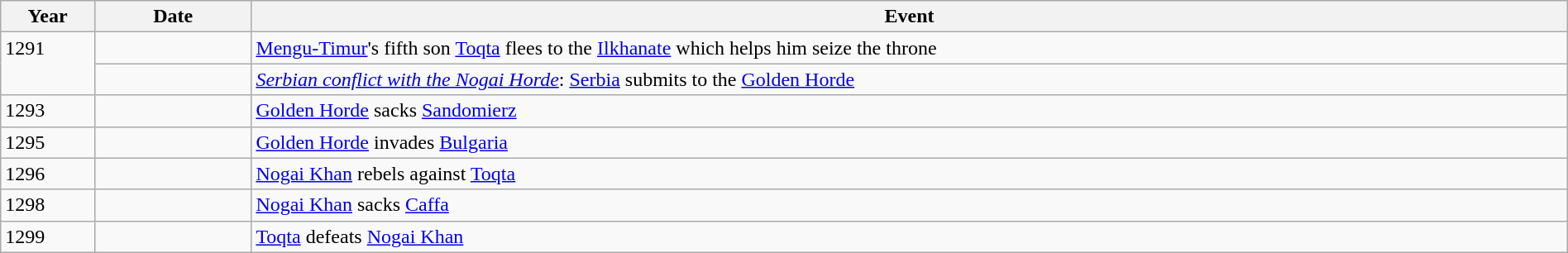<table class="wikitable" width="100%">
<tr>
<th style="width:6%">Year</th>
<th style="width:10%">Date</th>
<th>Event</th>
</tr>
<tr>
<td rowspan="2" valign="top">1291</td>
<td></td>
<td><a href='#'>Mengu-Timur</a>'s fifth son <a href='#'>Toqta</a> flees to the <a href='#'>Ilkhanate</a> which helps him seize the throne</td>
</tr>
<tr>
<td></td>
<td><em><a href='#'>Serbian conflict with the Nogai Horde</a></em>: <a href='#'>Serbia</a> submits to the <a href='#'>Golden Horde</a></td>
</tr>
<tr>
<td>1293</td>
<td></td>
<td><a href='#'>Golden Horde</a> sacks <a href='#'>Sandomierz</a></td>
</tr>
<tr>
<td>1295</td>
<td></td>
<td><a href='#'>Golden Horde</a> invades <a href='#'>Bulgaria</a></td>
</tr>
<tr>
<td>1296</td>
<td></td>
<td><a href='#'>Nogai Khan</a> rebels against <a href='#'>Toqta</a></td>
</tr>
<tr>
<td>1298</td>
<td></td>
<td><a href='#'>Nogai Khan</a> sacks <a href='#'>Caffa</a></td>
</tr>
<tr>
<td>1299</td>
<td></td>
<td><a href='#'>Toqta</a> defeats <a href='#'>Nogai Khan</a></td>
</tr>
</table>
